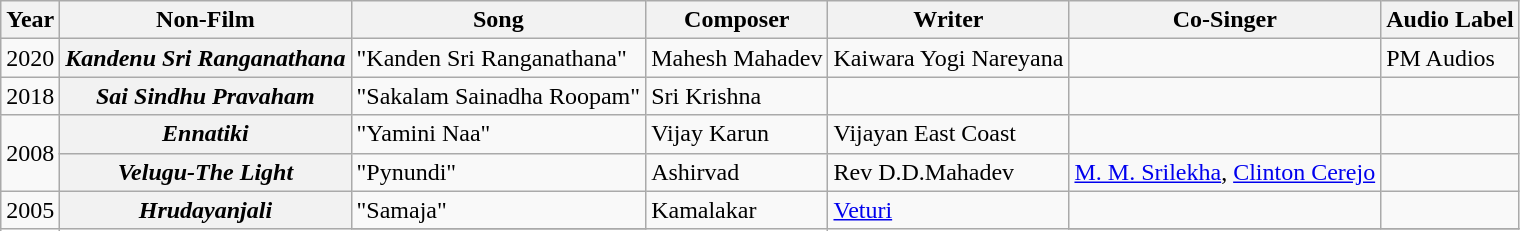<table class="wikitable sortable">
<tr>
<th>Year</th>
<th>Non-Film</th>
<th>Song</th>
<th>Composer</th>
<th>Writer</th>
<th>Co-Singer</th>
<th>Audio Label</th>
</tr>
<tr>
<td>2020</td>
<th><em>Kandenu Sri Ranganathana</em></th>
<td>"Kanden Sri Ranganathana"</td>
<td>Mahesh Mahadev</td>
<td>Kaiwara Yogi Nareyana</td>
<td></td>
<td>PM Audios</td>
</tr>
<tr>
<td>2018</td>
<th><em>Sai Sindhu Pravaham</em></th>
<td>"Sakalam Sainadha Roopam"</td>
<td>Sri Krishna</td>
<td></td>
<td></td>
<td></td>
</tr>
<tr>
<td rowspan="2">2008</td>
<th><em>Ennatiki</em></th>
<td>"Yamini Naa"</td>
<td>Vijay Karun</td>
<td>Vijayan East Coast</td>
<td></td>
<td></td>
</tr>
<tr>
<th><em>Velugu-The Light</em></th>
<td>"Pynundi"</td>
<td>Ashirvad</td>
<td>Rev D.D.Mahadev</td>
<td><a href='#'>M. M. Srilekha</a>, <a href='#'>Clinton Cerejo</a></td>
<td></td>
</tr>
<tr>
<td rowspan="2">2005</td>
<th rowspan="2"><em>Hrudayanjali</em></th>
<td>"Samaja"</td>
<td rowspan="2">Kamalakar</td>
<td rowspan="2"><a href='#'>Veturi</a></td>
<td></td>
<td></td>
</tr>
<tr>
</tr>
</table>
